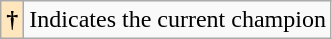<table class="wikitable">
<tr>
<th style="background-color:#ffe6bd">†</th>
<td>Indicates the current champion</td>
</tr>
</table>
